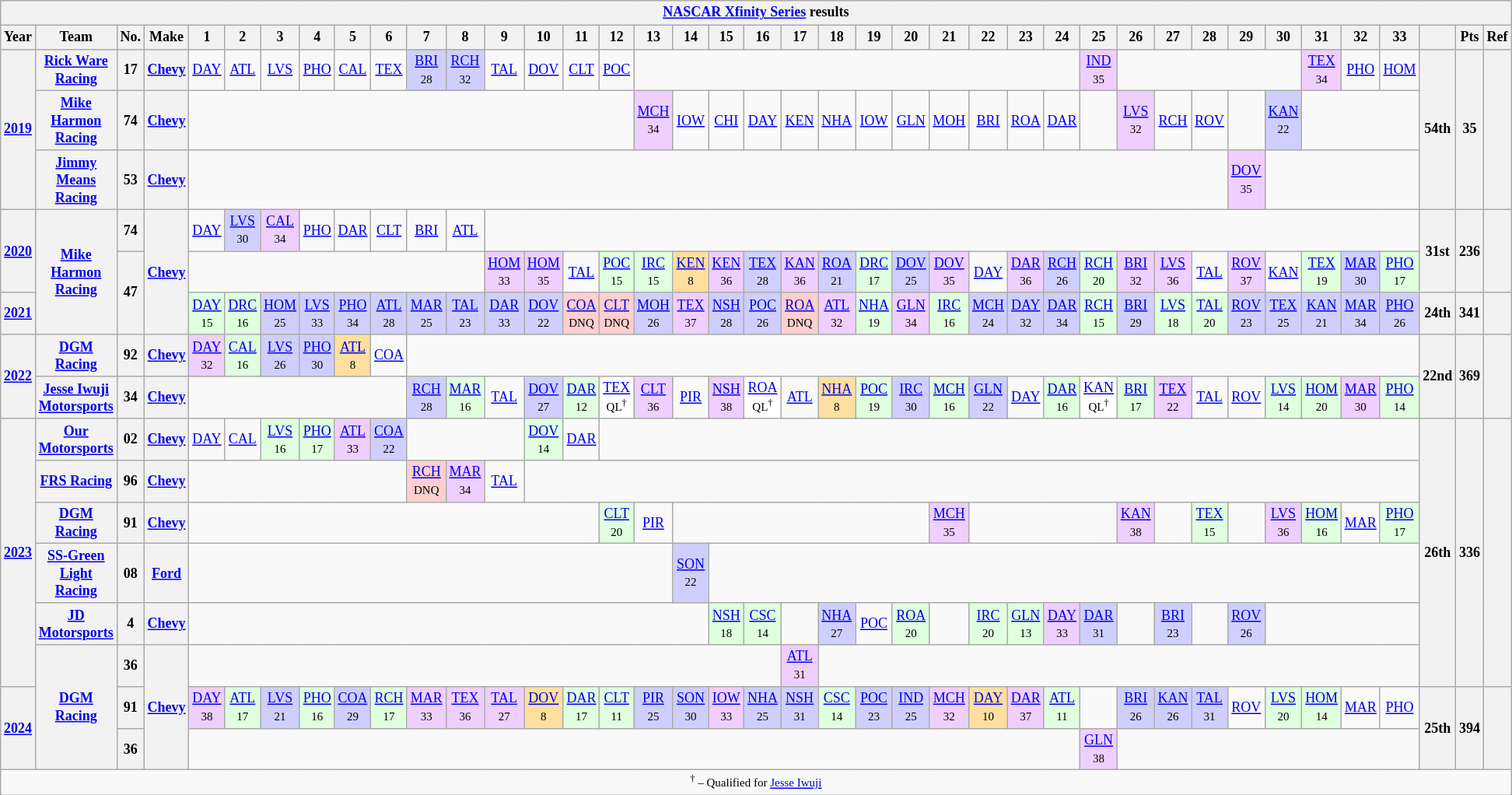<table class="wikitable" style="text-align:center; font-size:75%">
<tr>
<th colspan=40><a href='#'>NASCAR Xfinity Series</a> results</th>
</tr>
<tr>
<th>Year</th>
<th>Team</th>
<th>No.</th>
<th>Make</th>
<th>1</th>
<th>2</th>
<th>3</th>
<th>4</th>
<th>5</th>
<th>6</th>
<th>7</th>
<th>8</th>
<th>9</th>
<th>10</th>
<th>11</th>
<th>12</th>
<th>13</th>
<th>14</th>
<th>15</th>
<th>16</th>
<th>17</th>
<th>18</th>
<th>19</th>
<th>20</th>
<th>21</th>
<th>22</th>
<th>23</th>
<th>24</th>
<th>25</th>
<th>26</th>
<th>27</th>
<th>28</th>
<th>29</th>
<th>30</th>
<th>31</th>
<th>32</th>
<th>33</th>
<th></th>
<th>Pts</th>
<th>Ref</th>
</tr>
<tr>
<th rowspan=3><a href='#'>2019</a></th>
<th><a href='#'>Rick Ware Racing</a></th>
<th>17</th>
<th><a href='#'>Chevy</a></th>
<td><a href='#'>DAY</a></td>
<td><a href='#'>ATL</a></td>
<td><a href='#'>LVS</a></td>
<td><a href='#'>PHO</a></td>
<td><a href='#'>CAL</a></td>
<td><a href='#'>TEX</a></td>
<td style="background:#CFCFFF;"><a href='#'>BRI</a><br><small>28</small></td>
<td style="background:#CFCFFF;"><a href='#'>RCH</a><br><small>32</small></td>
<td><a href='#'>TAL</a></td>
<td><a href='#'>DOV</a></td>
<td><a href='#'>CLT</a></td>
<td><a href='#'>POC</a></td>
<td colspan=12></td>
<td style="background:#EFCFFF;"><a href='#'>IND</a><br><small>35</small></td>
<td colspan=5></td>
<td style="background:#EFCFFF;"><a href='#'>TEX</a><br><small>34</small></td>
<td><a href='#'>PHO</a></td>
<td><a href='#'>HOM</a></td>
<th rowspan=3>54th</th>
<th rowspan=3>35</th>
<th rowspan=3></th>
</tr>
<tr>
<th><a href='#'>Mike Harmon Racing</a></th>
<th>74</th>
<th><a href='#'>Chevy</a></th>
<td colspan=12></td>
<td style="background:#EFCFFF;"><a href='#'>MCH</a><br><small>34</small></td>
<td><a href='#'>IOW</a></td>
<td><a href='#'>CHI</a></td>
<td><a href='#'>DAY</a></td>
<td><a href='#'>KEN</a></td>
<td><a href='#'>NHA</a></td>
<td><a href='#'>IOW</a></td>
<td><a href='#'>GLN</a></td>
<td><a href='#'>MOH</a></td>
<td><a href='#'>BRI</a></td>
<td><a href='#'>ROA</a></td>
<td><a href='#'>DAR</a></td>
<td></td>
<td style="background:#EFCFFF;"><a href='#'>LVS</a><br><small>32</small></td>
<td><a href='#'>RCH</a></td>
<td><a href='#'>ROV</a></td>
<td></td>
<td style="background:#CFCFFF;"><a href='#'>KAN</a><br><small>22</small></td>
<td colspan=3></td>
</tr>
<tr>
<th><a href='#'>Jimmy Means Racing</a></th>
<th>53</th>
<th><a href='#'>Chevy</a></th>
<td colspan=28></td>
<td style="background:#EFCFFF;"><a href='#'>DOV</a><br><small>35</small></td>
<td colspan=4></td>
</tr>
<tr>
<th rowspan=2><a href='#'>2020</a></th>
<th rowspan=3><a href='#'>Mike Harmon Racing</a></th>
<th>74</th>
<th rowspan=3><a href='#'>Chevy</a></th>
<td><a href='#'>DAY</a></td>
<td style="background:#CFCFFF;"><a href='#'>LVS</a><br><small>30</small></td>
<td style="background:#EFCFFF;"><a href='#'>CAL</a><br><small>34</small></td>
<td><a href='#'>PHO</a></td>
<td><a href='#'>DAR</a></td>
<td><a href='#'>CLT</a></td>
<td><a href='#'>BRI</a></td>
<td><a href='#'>ATL</a></td>
<td colspan=25></td>
<th rowspan=2>31st</th>
<th rowspan=2>236</th>
<th rowspan=2></th>
</tr>
<tr>
<th rowspan=2>47</th>
<td colspan=8></td>
<td style="background:#EFCFFF;"><a href='#'>HOM</a><br><small>33</small></td>
<td style="background:#EFCFFF;"><a href='#'>HOM</a><br><small>35</small></td>
<td><a href='#'>TAL</a></td>
<td style="background:#DFFFDF;"><a href='#'>POC</a><br><small>15</small></td>
<td style="background:#DFFFDF;"><a href='#'>IRC</a><br><small>15</small></td>
<td style="background:#FFDF9F;"><a href='#'>KEN</a><br><small>8</small></td>
<td style="background:#EFCFFF;"><a href='#'>KEN</a><br><small>36</small></td>
<td style="background:#CFCFFF;"><a href='#'>TEX</a><br><small>28</small></td>
<td style="background:#EFCFFF;"><a href='#'>KAN</a><br><small>36</small></td>
<td style="background:#CFCFFF;"><a href='#'>ROA</a><br><small>21</small></td>
<td style="background:#DFFFDF;"><a href='#'>DRC</a><br><small>17</small></td>
<td style="background:#CFCFFF;"><a href='#'>DOV</a><br><small>25</small></td>
<td style="background:#EFCFFF;"><a href='#'>DOV</a><br><small>35</small></td>
<td><a href='#'>DAY</a></td>
<td style="background:#EFCFFF;"><a href='#'>DAR</a><br><small>36</small></td>
<td style="background:#CFCFFF;"><a href='#'>RCH</a><br><small>26</small></td>
<td style="background:#DFFFDF;"><a href='#'>RCH</a><br><small>20</small></td>
<td style="background:#EFCFFF;"><a href='#'>BRI</a><br><small>32</small></td>
<td style="background:#EFCFFF;"><a href='#'>LVS</a><br><small>36</small></td>
<td><a href='#'>TAL</a></td>
<td style="background:#EFCFFF;"><a href='#'>ROV</a><br><small>37</small></td>
<td><a href='#'>KAN</a></td>
<td style="background:#DFFFDF;"><a href='#'>TEX</a><br><small>19</small></td>
<td style="background:#CFCFFF;"><a href='#'>MAR</a><br><small>30</small></td>
<td style="background:#DFFFDF;"><a href='#'>PHO</a><br><small>17</small></td>
</tr>
<tr>
<th><a href='#'>2021</a></th>
<td style="background:#DFFFDF;"><a href='#'>DAY</a><br><small>15</small></td>
<td style="background:#DFFFDF;"><a href='#'>DRC</a><br><small>16</small></td>
<td style="background:#CFCFFF;"><a href='#'>HOM</a><br><small>25</small></td>
<td style="background:#CFCFFF;"><a href='#'>LVS</a><br><small>33</small></td>
<td style="background:#CFCFFF;"><a href='#'>PHO</a><br><small>34</small></td>
<td style="background:#CFCFFF;"><a href='#'>ATL</a><br><small>28</small></td>
<td style="background:#CFCFFF;"><a href='#'>MAR</a><br><small>25</small></td>
<td style="background:#CFCFFF;"><a href='#'>TAL</a><br><small>23</small></td>
<td style="background:#CFCFFF;"><a href='#'>DAR</a><br><small>33</small></td>
<td style="background:#CFCFFF;"><a href='#'>DOV</a><br><small>22</small></td>
<td style="background:#FFCFCF;"><a href='#'>COA</a><br><small>DNQ</small></td>
<td style="background:#FFCFCF;"><a href='#'>CLT</a><br><small>DNQ</small></td>
<td style="background:#CFCFFF;"><a href='#'>MOH</a><br><small>26</small></td>
<td style="background:#EFCFFF;"><a href='#'>TEX</a><br><small>37</small></td>
<td style="background:#CFCFFF;"><a href='#'>NSH</a><br><small>28</small></td>
<td style="background:#CFCFFF;"><a href='#'>POC</a><br><small>26</small></td>
<td style="background:#FFCFCF;"><a href='#'>ROA</a><br><small>DNQ</small></td>
<td style="background:#EFCFFF;"><a href='#'>ATL</a><br><small>32</small></td>
<td style="background:#DFFFDF;"><a href='#'>NHA</a><br><small>19</small></td>
<td style="background:#EFCFFF;"><a href='#'>GLN</a><br><small>34</small></td>
<td style="background:#DFFFDF;"><a href='#'>IRC</a><br><small>16</small></td>
<td style="background:#CFCFFF;"><a href='#'>MCH</a><br><small>24</small></td>
<td style="background:#CFCFFF;"><a href='#'>DAY</a><br><small>32</small></td>
<td style="background:#CFCFFF;"><a href='#'>DAR</a><br><small>34</small></td>
<td style="background:#DFFFDF;"><a href='#'>RCH</a><br><small>15</small></td>
<td style="background:#CFCFFF;"><a href='#'>BRI</a><br><small>29</small></td>
<td style="background:#DFFFDF;"><a href='#'>LVS</a><br><small>18</small></td>
<td style="background:#DFFFDF;"><a href='#'>TAL</a><br><small>20</small></td>
<td style="background:#CFCFFF;"><a href='#'>ROV</a><br><small>23</small></td>
<td style="background:#CFCFFF;"><a href='#'>TEX</a><br><small>25</small></td>
<td style="background:#CFCFFF;"><a href='#'>KAN</a><br><small>21</small></td>
<td style="background:#CFCFFF;"><a href='#'>MAR</a><br><small>34</small></td>
<td style="background:#CFCFFF;"><a href='#'>PHO</a><br><small>26</small></td>
<th>24th</th>
<th>341</th>
<th></th>
</tr>
<tr>
<th rowspan=2><a href='#'>2022</a></th>
<th><a href='#'>DGM Racing</a></th>
<th>92</th>
<th><a href='#'>Chevy</a></th>
<td style="background:#EFCFFF;"><a href='#'>DAY</a><br><small>32</small></td>
<td style="background:#DFFFDF;"><a href='#'>CAL</a><br><small>16</small></td>
<td style="background:#CFCFFF;"><a href='#'>LVS</a><br><small>26</small></td>
<td style="background:#CFCFFF;"><a href='#'>PHO</a><br><small>30</small></td>
<td style="background:#FFDF9F;"><a href='#'>ATL</a><br><small>8</small></td>
<td><a href='#'>COA</a></td>
<td colspan=27></td>
<th rowspan=2>22nd</th>
<th rowspan=2>369</th>
<th rowspan=2></th>
</tr>
<tr>
<th><a href='#'>Jesse Iwuji Motorsports</a></th>
<th>34</th>
<th><a href='#'>Chevy</a></th>
<td colspan=6></td>
<td style="background:#CFCFFF;"><a href='#'>RCH</a><br><small>28</small></td>
<td style="background:#DFFFDF;"><a href='#'>MAR</a><br><small>16</small></td>
<td><a href='#'>TAL</a></td>
<td style="background:#CFCFFF;"><a href='#'>DOV</a><br><small>27</small></td>
<td style="background:#DFFFDF;"><a href='#'>DAR</a><br><small>12</small></td>
<td style="background:#FFFFFF;"><a href='#'>TEX</a><br><small>QL<sup>†</sup></small></td>
<td style="background:#EFCFFF;"><a href='#'>CLT</a><br><small>36</small></td>
<td><a href='#'>PIR</a></td>
<td style="background:#EFCFFF;"><a href='#'>NSH</a><br><small>38</small></td>
<td style="background:#FFFFFF;"><a href='#'>ROA</a><br><small>QL<sup>†</sup></small></td>
<td><a href='#'>ATL</a></td>
<td style="background:#FFDF9F;"><a href='#'>NHA</a><br><small>8</small></td>
<td style="background:#DFFFDF;"><a href='#'>POC</a><br><small>19</small></td>
<td style="background:#CFCFFF;"><a href='#'>IRC</a><br><small>30</small></td>
<td style="background:#DFFFDF;"><a href='#'>MCH</a><br><small>16</small></td>
<td style="background:#CFCFFF;"><a href='#'>GLN</a><br><small>22</small></td>
<td><a href='#'>DAY</a></td>
<td style="background:#DFFFDF;"><a href='#'>DAR</a><br><small>16</small></td>
<td style="background:#FFFFFF;"><a href='#'>KAN</a><br><small>QL<sup>†</sup></small></td>
<td style="background:#DFFFDF;"><a href='#'>BRI</a><br><small>17</small></td>
<td style="background:#EFCFFF;"><a href='#'>TEX</a><br><small>22</small></td>
<td><a href='#'>TAL</a></td>
<td><a href='#'>ROV</a></td>
<td style="background:#DFFFDF;"><a href='#'>LVS</a><br><small>14</small></td>
<td style="background:#DFFFDF;"><a href='#'>HOM</a><br><small>20</small></td>
<td style="background:#EFCFFF;"><a href='#'>MAR</a><br><small>30</small></td>
<td style="background:#DFFFDF;"><a href='#'>PHO</a><br><small>14</small></td>
</tr>
<tr>
<th rowspan=6><a href='#'>2023</a></th>
<th><a href='#'>Our Motorsports</a></th>
<th>02</th>
<th><a href='#'>Chevy</a></th>
<td><a href='#'>DAY</a></td>
<td><a href='#'>CAL</a></td>
<td style="background:#DFFFDF;"><a href='#'>LVS</a><br><small>16</small></td>
<td style="background:#DFFFDF;"><a href='#'>PHO</a><br><small>17</small></td>
<td style="background:#EFCFFF;"><a href='#'>ATL</a><br><small>33</small></td>
<td style="background:#CFCFFF;"><a href='#'>COA</a><br><small>22</small></td>
<td colspan=3></td>
<td style="background:#DFFFDF;"><a href='#'>DOV</a><br><small>14</small></td>
<td><a href='#'>DAR</a></td>
<td colspan=22></td>
<th rowspan=6>26th</th>
<th rowspan=6>336</th>
<th rowspan=6></th>
</tr>
<tr>
<th><a href='#'>FRS Racing</a></th>
<th>96</th>
<th><a href='#'>Chevy</a></th>
<td colspan=6></td>
<td style="background:#FFCFCF;"><a href='#'>RCH</a><br><small>DNQ</small></td>
<td style="background:#EFCFFF;"><a href='#'>MAR</a><br><small>34</small></td>
<td><a href='#'>TAL</a></td>
<td colspan=24></td>
</tr>
<tr>
<th><a href='#'>DGM Racing</a></th>
<th>91</th>
<th><a href='#'>Chevy</a></th>
<td colspan=11></td>
<td style="background:#DFFFDF;"><a href='#'>CLT</a><br><small>20</small></td>
<td><a href='#'>PIR</a></td>
<td colspan=7></td>
<td style="background:#EFCFFF;"><a href='#'>MCH</a><br><small>35</small></td>
<td colspan=4></td>
<td style="background:#EFCFFF;"><a href='#'>KAN</a><br><small>38</small></td>
<td></td>
<td style="background:#DFFFDF;"><a href='#'>TEX</a><br><small>15</small></td>
<td></td>
<td style="background:#EFCFFF;"><a href='#'>LVS</a><br><small>36</small></td>
<td style="background:#DFFFDF;"><a href='#'>HOM</a><br><small>16</small></td>
<td><a href='#'>MAR</a></td>
<td style="background:#DFFFDF;"><a href='#'>PHO</a><br><small>17</small></td>
</tr>
<tr>
<th><a href='#'>SS-Green Light Racing</a></th>
<th>08</th>
<th><a href='#'>Ford</a></th>
<td colspan=13></td>
<td style="background:#CFCFFF;"><a href='#'>SON</a><br><small>22</small></td>
<td colspan=19></td>
</tr>
<tr>
<th><a href='#'>JD Motorsports</a></th>
<th>4</th>
<th><a href='#'>Chevy</a></th>
<td colspan=14></td>
<td style="background:#DFFFDF;"><a href='#'>NSH</a><br><small>18</small></td>
<td style="background:#DFFFDF;"><a href='#'>CSC</a><br><small>14</small></td>
<td></td>
<td style="background:#CFCFFF;"><a href='#'>NHA</a><br><small>27</small></td>
<td><a href='#'>POC</a></td>
<td style="background:#DFFFDF;"><a href='#'>ROA</a><br><small>20</small></td>
<td></td>
<td style="background:#DFFFDF;"><a href='#'>IRC</a><br><small>20</small></td>
<td style="background:#DFFFDF;"><a href='#'>GLN</a><br><small>13</small></td>
<td style="background:#EFCFFF;"><a href='#'>DAY</a><br><small>33</small></td>
<td style="background:#CFCFFF;"><a href='#'>DAR</a><br><small>31</small></td>
<td></td>
<td style="background:#CFCFFF;"><a href='#'>BRI</a><br><small>23</small></td>
<td></td>
<td style="background:#CFCFFF;"><a href='#'>ROV</a><br><small>26</small></td>
<td colspan=4></td>
</tr>
<tr>
<th rowspan=3><a href='#'>DGM Racing</a></th>
<th>36</th>
<th rowspan=3><a href='#'>Chevy</a></th>
<td colspan=16></td>
<td style="background:#EFCFFF;"><a href='#'>ATL</a><br><small>31</small></td>
<td colspan=16></td>
</tr>
<tr>
<th rowspan=2><a href='#'>2024</a></th>
<th>91</th>
<td style="background:#EFCFFF;"><a href='#'>DAY</a><br><small>38</small></td>
<td style="background:#DFFFDF;"><a href='#'>ATL</a><br><small>17</small></td>
<td style="background:#CFCFFF;"><a href='#'>LVS</a><br><small>21</small></td>
<td style="background:#DFFFDF;"><a href='#'>PHO</a><br><small>16</small></td>
<td style="background:#CFCFFF;"><a href='#'>COA</a><br><small>29</small></td>
<td style="background:#DFFFDF;"><a href='#'>RCH</a><br><small>17</small></td>
<td style="background:#EFCFFF;"><a href='#'>MAR</a><br><small>33</small></td>
<td style="background:#EFCFFF;"><a href='#'>TEX</a><br><small>36</small></td>
<td style="background:#EFCFFF;"><a href='#'>TAL</a><br><small>27</small></td>
<td style="background:#FFDF9F;"><a href='#'>DOV</a><br><small>8</small></td>
<td style="background:#DFFFDF;"><a href='#'>DAR</a><br><small>17</small></td>
<td style="background:#DFFFDF;"><a href='#'>CLT</a><br><small>11</small></td>
<td style="background:#CFCFFF;"><a href='#'>PIR</a><br><small>25</small></td>
<td style="background:#CFCFFF;"><a href='#'>SON</a><br><small>30</small></td>
<td style="background:#EFCFFF;"><a href='#'>IOW</a><br><small>33</small></td>
<td style="background:#CFCFFF;"><a href='#'>NHA</a><br><small>25</small></td>
<td style="background:#CFCFFF;"><a href='#'>NSH</a><br><small>31</small></td>
<td style="background:#DFFFDF;"><a href='#'>CSC</a><br><small>14</small></td>
<td style="background:#CFCFFF;"><a href='#'>POC</a><br><small>23</small></td>
<td style="background:#CFCFFF;"><a href='#'>IND</a><br><small>25</small></td>
<td style="background:#EFCFFF;"><a href='#'>MCH</a><br><small>32</small></td>
<td style="background:#FFDF9F;"><a href='#'>DAY</a><br><small>10</small></td>
<td style="background:#EFCFFF;"><a href='#'>DAR</a><br><small>37</small></td>
<td style="background:#DFFFDF;"><a href='#'>ATL</a><br><small>11</small></td>
<td></td>
<td style="background:#CFCFFF;"><a href='#'>BRI</a><br><small>26</small></td>
<td style="background:#CFCFFF;"><a href='#'>KAN</a><br><small>26</small></td>
<td style="background:#CFCFFF;"><a href='#'>TAL</a><br><small>31</small></td>
<td><a href='#'>ROV</a></td>
<td style="background:#DFFFDF;"><a href='#'>LVS</a><br><small>20</small></td>
<td style="background:#DFFFDF;"><a href='#'>HOM</a><br><small>14</small></td>
<td><a href='#'>MAR</a></td>
<td><a href='#'>PHO</a></td>
<th rowspan=2>25th</th>
<th rowspan=2>394</th>
<th rowspan=2></th>
</tr>
<tr>
<th>36</th>
<td colspan=24></td>
<td style="background:#EFCFFF;"><a href='#'>GLN</a><br><small>38</small></td>
<td colspan=8></td>
</tr>
<tr>
<td colspan=43><small><sup>†</sup> – Qualified for <a href='#'>Jesse Iwuji</a></small></td>
</tr>
</table>
